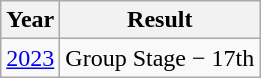<table class="wikitable">
<tr>
<th>Year</th>
<th>Result</th>
</tr>
<tr>
<td><a href='#'>2023</a></td>
<td>Group Stage − 17th</td>
</tr>
</table>
